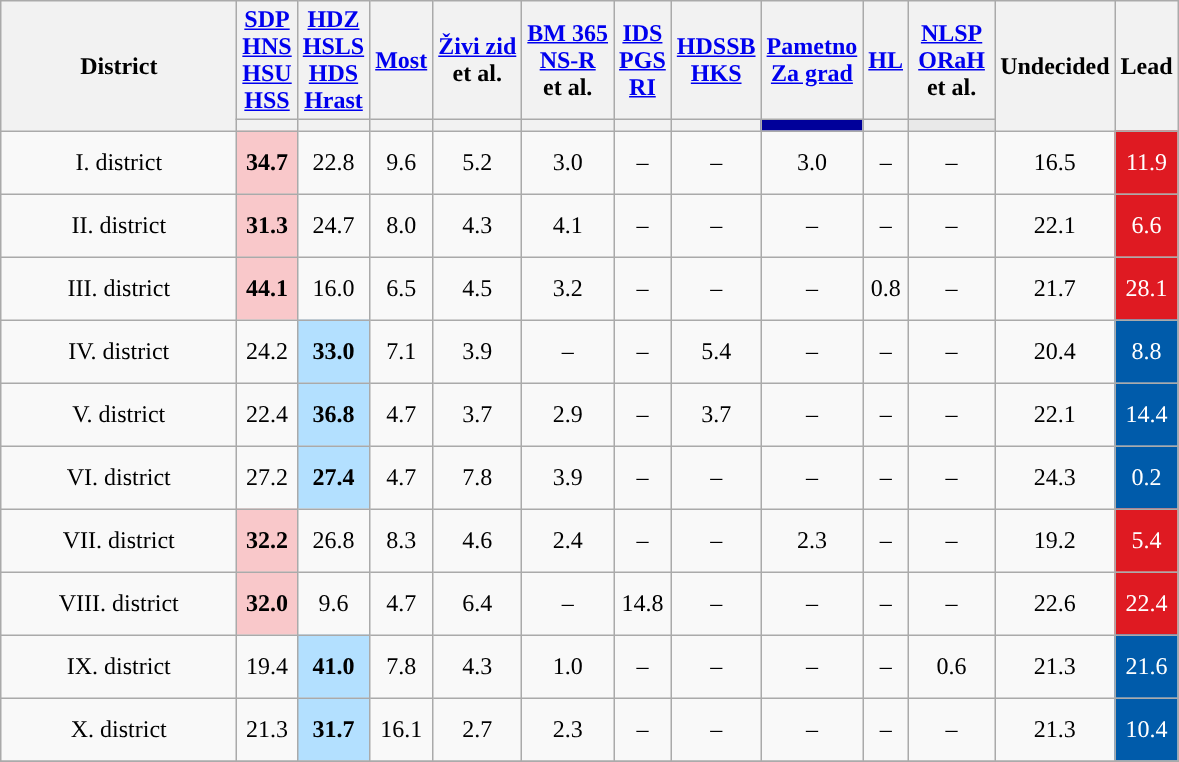<table class="wikitable" style="text-align:center;">
<tr style="height:42px;">
<th style="width:150px;" rowspan="2">District</th>
<th><a href='#'>SDP</a><br><a href='#'>HNS</a><br><a href='#'>HSU</a><br><a href='#'>HSS</a></th>
<th><a href='#'>HDZ</a><br><a href='#'>HSLS</a><br><a href='#'>HDS</a><br><a href='#'>Hrast</a></th>
<th><a href='#'>Most</a></th>
<th><a href='#'>Živi zid</a><br>et al.</th>
<th><a href='#'>BM 365</a><br><a href='#'>NS-R</a><br>et al.</th>
<th><a href='#'>IDS</a><br><a href='#'>PGS</a><br><a href='#'>RI</a></th>
<th><a href='#'>HDSSB</a><br><a href='#'>HKS</a></th>
<th><a href='#'>Pametno</a><br><a href='#'>Za grad</a></th>
<th><a href='#'>HL</a></th>
<th><a href='#'>NLSP</a><br><a href='#'>ORaH</a><br>et al.</th>
<th style="width:35px;" rowspan="2">Undecided</th>
<th style="width:20px;" rowspan="2">Lead</th>
</tr>
<tr>
<th style="background:"></th>
<th style="background:"></th>
<th style="background:"></th>
<th style="background:"></th>
<th style="background:"></th>
<th style="background:"></th>
<th style="background:"></th>
<th style="background-color:#00009a; width:50px;"></th>
<th style="background:"></th>
<th style="background-color:#E9E9E9; width:50px;"></th>
</tr>
<tr style="height:42px;">
<td>I. district</td>
<td style="background:#F9C8CA"><strong>34.7</strong></td>
<td>22.8</td>
<td>9.6</td>
<td>5.2</td>
<td>3.0</td>
<td>–</td>
<td>–</td>
<td>3.0</td>
<td>–</td>
<td>–</td>
<td>16.5</td>
<td style="background:#DF1A22; color:white;">11.9</td>
</tr>
<tr style="height:42px;">
<td>II. district</td>
<td style="background:#F9C8CA"><strong>31.3</strong></td>
<td>24.7</td>
<td>8.0</td>
<td>4.3</td>
<td>4.1</td>
<td>–</td>
<td>–</td>
<td>–</td>
<td>–</td>
<td>–</td>
<td>22.1</td>
<td style="background:#DF1A22; color:white;">6.6</td>
</tr>
<tr style="height:42px;">
<td>III. district</td>
<td style="background:#F9C8CA"><strong>44.1</strong></td>
<td>16.0</td>
<td>6.5</td>
<td>4.5</td>
<td>3.2</td>
<td>–</td>
<td>–</td>
<td>–</td>
<td>0.8</td>
<td>–</td>
<td>21.7</td>
<td style="background:#DF1A22; color:white;">28.1</td>
</tr>
<tr style="height:42px;">
<td>IV. district</td>
<td>24.2</td>
<td style="background:#B3E0FF"><strong>33.0</strong></td>
<td>7.1</td>
<td>3.9</td>
<td>–</td>
<td>–</td>
<td>5.4</td>
<td>–</td>
<td>–</td>
<td>–</td>
<td>20.4</td>
<td style="background:#005BAA; color:white;">8.8</td>
</tr>
<tr style="height:42px;">
<td>V. district</td>
<td>22.4</td>
<td style="background:#B3E0FF"><strong>36.8</strong></td>
<td>4.7</td>
<td>3.7</td>
<td>2.9</td>
<td>–</td>
<td>3.7</td>
<td>–</td>
<td>–</td>
<td>–</td>
<td>22.1</td>
<td style="background:#005BAA; color:white;">14.4</td>
</tr>
<tr style="height:42px;">
<td>VI. district</td>
<td>27.2</td>
<td style="background:#B3E0FF"><strong>27.4</strong></td>
<td>4.7</td>
<td>7.8</td>
<td>3.9</td>
<td>–</td>
<td>–</td>
<td>–</td>
<td>–</td>
<td>–</td>
<td>24.3</td>
<td style="background:#005BAA; color:white;">0.2</td>
</tr>
<tr style="height:42px;">
<td>VII. district</td>
<td style="background:#F9C8CA"><strong>32.2</strong></td>
<td>26.8</td>
<td>8.3</td>
<td>4.6</td>
<td>2.4</td>
<td>–</td>
<td>–</td>
<td>2.3</td>
<td>–</td>
<td>–</td>
<td>19.2</td>
<td style="background:#DF1A22; color:white;">5.4</td>
</tr>
<tr style="height:42px;">
<td>VIII. district</td>
<td style="background:#F9C8CA"><strong>32.0</strong></td>
<td>9.6</td>
<td>4.7</td>
<td>6.4</td>
<td>–</td>
<td>14.8</td>
<td>–</td>
<td>–</td>
<td>–</td>
<td>–</td>
<td>22.6</td>
<td style="background:#DF1A22; color:white;">22.4</td>
</tr>
<tr style="height:42px;">
<td>IX. district</td>
<td>19.4</td>
<td style="background:#B3E0FF"><strong>41.0</strong></td>
<td>7.8</td>
<td>4.3</td>
<td>1.0</td>
<td>–</td>
<td>–</td>
<td>–</td>
<td>–</td>
<td>0.6</td>
<td>21.3</td>
<td style="background:#005BAA; color:white;">21.6</td>
</tr>
<tr style="height:42px;">
<td>X. district</td>
<td>21.3</td>
<td style="background:#B3E0FF"><strong>31.7</strong></td>
<td>16.1</td>
<td>2.7</td>
<td>2.3</td>
<td>–</td>
<td>–</td>
<td>–</td>
<td>–</td>
<td>–</td>
<td>21.3</td>
<td style="background:#005BAA; color:white;">10.4</td>
</tr>
<tr>
</tr>
</table>
